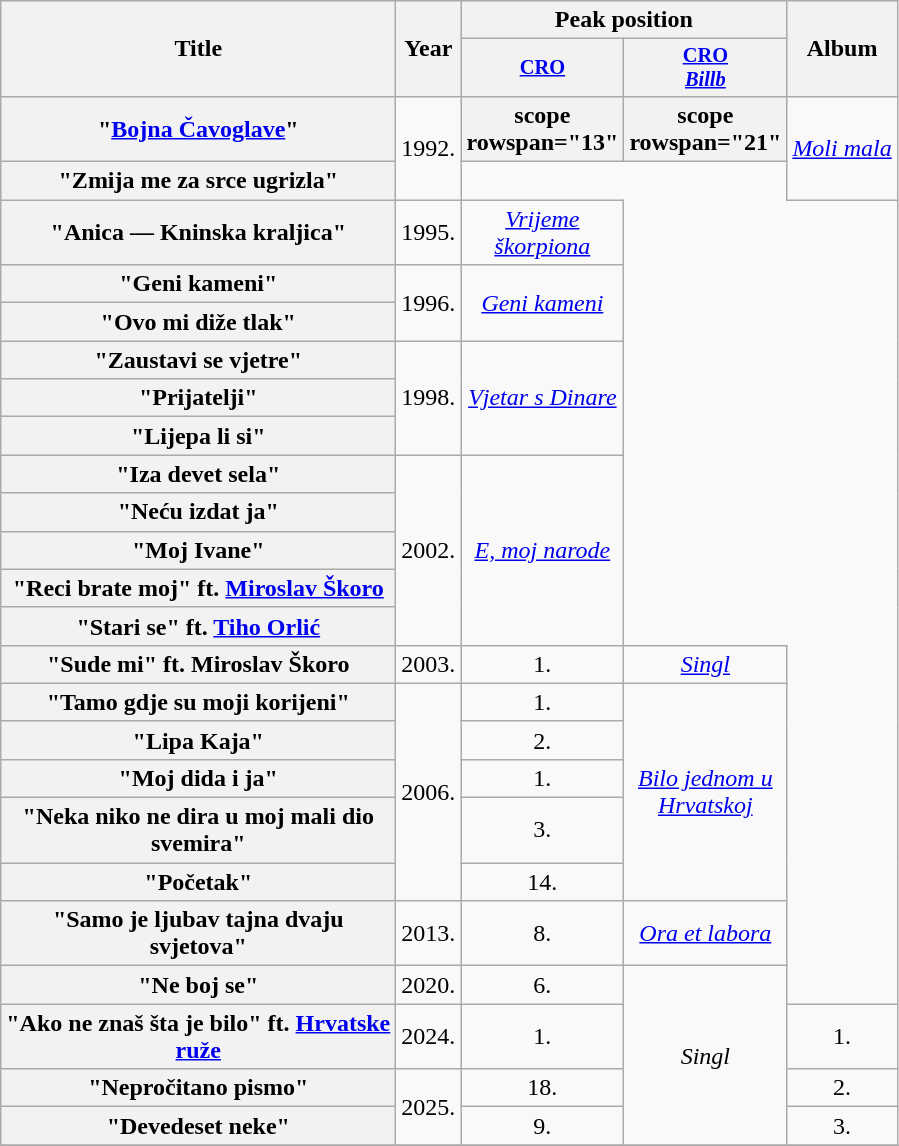<table class="wikitable plainrowheaders" style="text-align:center;">
<tr>
<th scope="col" rowspan="2" style="width:16em;">Title</th>
<th scope="col" rowspan="2" style="width:1em;">Year</th>
<th scope="col" colspan="2">Peak position</th>
<th scope="col" rowspan="2">Album</th>
</tr>
<tr>
<th scope="col" style="width:3em;font-size:85%;"><a href='#'>CRO</a><br></th>
<th scope="col" style="width:3em;font-size:85%;"><a href='#'>CRO<br><em>Billb</em></a><br></th>
</tr>
<tr>
<th scope="row">"<a href='#'>Bojna Čavoglave</a>"</th>
<td rowspan="2">1992.</td>
<th>scope rowspan="13"</th>
<th>scope rowspan="21"</th>
<td rowspan="2"><em><a href='#'>Moli mala</a></em></td>
</tr>
<tr>
<th scope="row">"Zmija me za srce ugrizla"</th>
</tr>
<tr>
<th scope="row">"Anica — Kninska kraljica"</th>
<td rowspan="1">1995.</td>
<td rowspan="1"><em><a href='#'>Vrijeme škorpiona</a></em></td>
</tr>
<tr>
<th scope="row">"Geni kameni"</th>
<td rowspan="2">1996.</td>
<td rowspan="2"><em><a href='#'>Geni kameni</a></em></td>
</tr>
<tr>
<th scope="row">"Ovo mi diže tlak"</th>
</tr>
<tr>
<th scope="row">"Zaustavi se vjetre"</th>
<td rowspan="3">1998.</td>
<td rowspan="3"><em><a href='#'>Vjetar s Dinare</a></em></td>
</tr>
<tr>
<th scope="row">"Prijatelji"</th>
</tr>
<tr>
<th scope="row">"Lijepa li si"</th>
</tr>
<tr>
<th scope="row">"Iza devet sela"</th>
<td rowspan="5">2002.</td>
<td rowspan="5"><em><a href='#'>E, moj narode</a></em></td>
</tr>
<tr>
<th scope="row">"Neću izdat ja"</th>
</tr>
<tr>
<th scope="row">"Moj Ivane"</th>
</tr>
<tr>
<th scope="row">"Reci brate moj" ft. <a href='#'>Miroslav Škoro</a></th>
</tr>
<tr>
<th scope="row">"Stari se" ft. <a href='#'>Tiho Orlić</a></th>
</tr>
<tr>
<th scope="row">"Sude mi" ft. Miroslav Škoro</th>
<td>2003.</td>
<td>1.</td>
<td><em><a href='#'>Singl</a></em></td>
</tr>
<tr>
<th scope="row">"Tamo gdje su moji korijeni"</th>
<td rowspan="5">2006.</td>
<td>1.</td>
<td rowspan="5"><em><a href='#'>Bilo jednom u Hrvatskoj</a></em></td>
</tr>
<tr>
<th scope="row">"Lipa Kaja"</th>
<td>2.</td>
</tr>
<tr>
<th scope="row">"Moj dida i ja"</th>
<td>1.</td>
</tr>
<tr>
<th scope="row">"Neka niko ne dira u moj mali dio svemira"</th>
<td>3.</td>
</tr>
<tr>
<th scope="row">"Početak"</th>
<td>14.</td>
</tr>
<tr>
<th scope="row">"Samo je ljubav tajna dvaju svjetova"</th>
<td rowspan="1">2013.</td>
<td>8.</td>
<td><em><a href='#'>Ora et labora</a></em></td>
</tr>
<tr>
<th scope="row">"Ne boj se"</th>
<td>2020.</td>
<td>6.</td>
<td rowspan="4"><em>Singl</em></td>
</tr>
<tr>
<th scope="row">"Ako ne znaš šta je bilo" ft. <a href='#'>Hrvatske ruže</a></th>
<td>2024.</td>
<td>1.</td>
<td>1.</td>
</tr>
<tr>
<th scope="row">"Nepročitano pismo"</th>
<td rowspan="2">2025.</td>
<td>18.</td>
<td>2.</td>
</tr>
<tr>
<th scope="row">"Devedeset neke"</th>
<td>9.</td>
<td>3.</td>
</tr>
<tr>
</tr>
</table>
